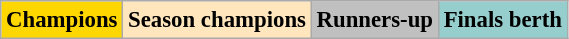<table class="wikitable" style="font-size:95%">
<tr>
<td align="center" bgcolor="gold"><strong>Champions</strong></td>
<td align="center" bgcolor="#FFE6BD"><strong>Season champions</strong></td>
<td align="center" bgcolor="silver"><strong>Runners-up</strong></td>
<td align="center" bgcolor="#96CDCD"><strong>Finals berth</strong></td>
</tr>
</table>
